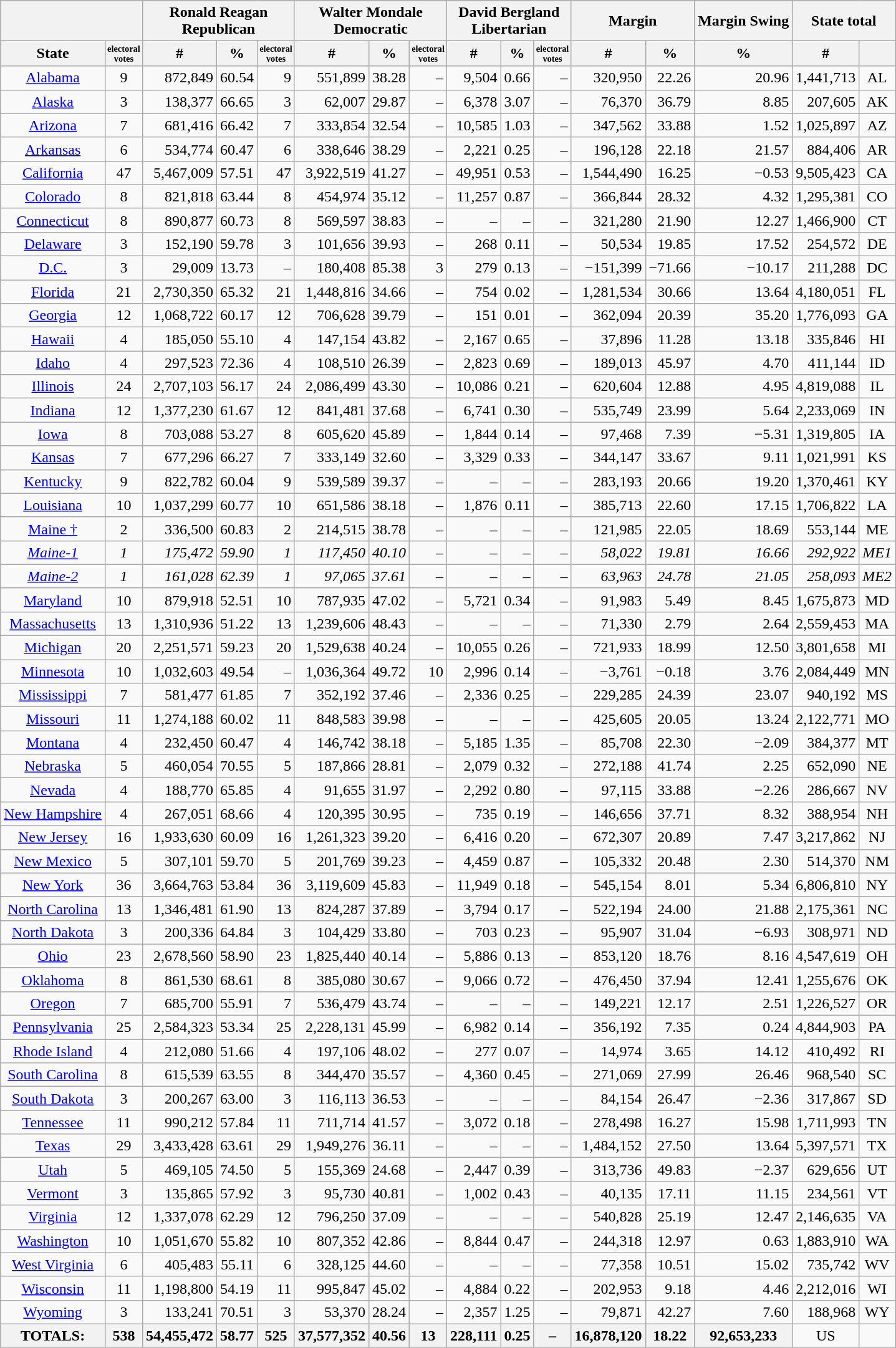<table class="wikitable sortable" style="text-align:right">
<tr>
<th colspan="2" scope="col"></th>
<th colspan="3" scope="col">Ronald Reagan<br>Republican</th>
<th colspan="3" scope="col">Walter Mondale<br>Democratic</th>
<th colspan="3" scope="col">David Bergland<br>Libertarian</th>
<th colspan="2" scope="col">Margin</th>
<th colspan="1" scope="col">Margin Swing</th>
<th colspan="2" scope="col">State total</th>
</tr>
<tr>
<th>State</th>
<th scope="col" style="font-size: 60%" data-sort-type="number">electoral<br>votes</th>
<th scope="col" data-sort-type="number">#</th>
<th scope="col" data-sort-type="number">%</th>
<th scope="col" style="text-align:center; font-size: 60%" data-sort-type="number">electoral<br>votes</th>
<th scope="col" data-sort-type="number">#</th>
<th scope="col" data-sort-type="number">%</th>
<th scope="col" style="text-align:center; font-size: 60%" data-sort-type="number">electoral<br>votes</th>
<th scope="col" data-sort-type="number">#</th>
<th scope="col" data-sort-type="number">%</th>
<th scope="col" style="font-size: 60%" data-sort-type="number">electoral<br>votes</th>
<th scope="col" data-sort-type="number">#</th>
<th scope="col" data-sort-type="number">%</th>
<th scope="col" data-sort-type="number">%</th>
<th scope="col" data-sort-type="number">#</th>
<th></th>
</tr>
<tr>
<td style="text-align:center;"><a href='#'>Alabama</a></td>
<td style="text-align:center;">9</td>
<td>872,849</td>
<td>60.54</td>
<td>9</td>
<td>551,899</td>
<td>38.28</td>
<td>–</td>
<td>9,504</td>
<td>0.66</td>
<td>–</td>
<td>320,950</td>
<td>22.26</td>
<td>20.96</td>
<td>1,441,713</td>
<td style="text-align:center;">AL</td>
</tr>
<tr>
<td style="text-align:center;"><a href='#'>Alaska</a></td>
<td style="text-align:center;">3</td>
<td>138,377</td>
<td>66.65</td>
<td>3</td>
<td>62,007</td>
<td>29.87</td>
<td>–</td>
<td>6,378</td>
<td>3.07</td>
<td>–</td>
<td>76,370</td>
<td>36.79</td>
<td>8.85</td>
<td>207,605</td>
<td style="text-align:center;">AK</td>
</tr>
<tr>
<td style="text-align:center;"><a href='#'>Arizona</a></td>
<td style="text-align:center;">7</td>
<td>681,416</td>
<td>66.42</td>
<td>7</td>
<td>333,854</td>
<td>32.54</td>
<td>–</td>
<td>10,585</td>
<td>1.03</td>
<td>–</td>
<td>347,562</td>
<td>33.88</td>
<td>1.52</td>
<td>1,025,897</td>
<td style="text-align:center;">AZ</td>
</tr>
<tr>
<td style="text-align:center;"><a href='#'>Arkansas</a></td>
<td style="text-align:center;">6</td>
<td>534,774</td>
<td>60.47</td>
<td>6</td>
<td>338,646</td>
<td>38.29</td>
<td>–</td>
<td>2,221</td>
<td>0.25</td>
<td>–</td>
<td>196,128</td>
<td>22.18</td>
<td>21.57</td>
<td>884,406</td>
<td style="text-align:center;">AR</td>
</tr>
<tr>
<td style="text-align:center;"><a href='#'>California</a></td>
<td style="text-align:center;">47</td>
<td>5,467,009</td>
<td>57.51</td>
<td>47</td>
<td>3,922,519</td>
<td>41.27</td>
<td>–</td>
<td>49,951</td>
<td>0.53</td>
<td>–</td>
<td>1,544,490</td>
<td>16.25</td>
<td>−0.53</td>
<td>9,505,423</td>
<td style="text-align:center;">CA</td>
</tr>
<tr>
<td style="text-align:center;"><a href='#'>Colorado</a></td>
<td style="text-align:center;">8</td>
<td>821,818</td>
<td>63.44</td>
<td>8</td>
<td>454,974</td>
<td>35.12</td>
<td>–</td>
<td>11,257</td>
<td>0.87</td>
<td>–</td>
<td>366,844</td>
<td>28.32</td>
<td>4.32</td>
<td>1,295,381</td>
<td style="text-align:center;">CO</td>
</tr>
<tr>
<td style="text-align:center;"><a href='#'>Connecticut</a></td>
<td style="text-align:center;">8</td>
<td>890,877</td>
<td>60.73</td>
<td>8</td>
<td>569,597</td>
<td>38.83</td>
<td>–</td>
<td>–</td>
<td>–</td>
<td>–</td>
<td>321,280</td>
<td>21.90</td>
<td>12.27</td>
<td>1,466,900</td>
<td style="text-align:center;">CT</td>
</tr>
<tr>
<td style="text-align:center;"><a href='#'>Delaware</a></td>
<td style="text-align:center;">3</td>
<td>152,190</td>
<td>59.78</td>
<td>3</td>
<td>101,656</td>
<td>39.93</td>
<td>–</td>
<td>268</td>
<td>0.11</td>
<td>–</td>
<td>50,534</td>
<td>19.85</td>
<td>17.52</td>
<td>254,572</td>
<td style="text-align:center;">DE</td>
</tr>
<tr>
<td style="text-align:center;"><a href='#'>D.C.</a></td>
<td style="text-align:center;">3</td>
<td>29,009</td>
<td>13.73</td>
<td>–</td>
<td>180,408</td>
<td>85.38</td>
<td>3</td>
<td>279</td>
<td>0.13</td>
<td>–</td>
<td>−151,399</td>
<td>−71.66</td>
<td>−10.17</td>
<td>211,288</td>
<td style="text-align:center;">DC</td>
</tr>
<tr>
<td style="text-align:center;"><a href='#'>Florida</a></td>
<td style="text-align:center;">21</td>
<td>2,730,350</td>
<td>65.32</td>
<td>21</td>
<td>1,448,816</td>
<td>34.66</td>
<td>–</td>
<td>754</td>
<td>0.02</td>
<td>–</td>
<td>1,281,534</td>
<td>30.66</td>
<td>13.64</td>
<td>4,180,051</td>
<td style="text-align:center;">FL</td>
</tr>
<tr>
<td style="text-align:center;"><a href='#'>Georgia</a></td>
<td style="text-align:center;">12</td>
<td>1,068,722</td>
<td>60.17</td>
<td>12</td>
<td>706,628</td>
<td>39.79</td>
<td>–</td>
<td>151</td>
<td>0.01</td>
<td>–</td>
<td>362,094</td>
<td>20.39</td>
<td>35.20</td>
<td>1,776,093</td>
<td style="text-align:center;">GA</td>
</tr>
<tr>
<td style="text-align:center;"><a href='#'>Hawaii</a></td>
<td style="text-align:center;">4</td>
<td>185,050</td>
<td>55.10</td>
<td>4</td>
<td>147,154</td>
<td>43.82</td>
<td>–</td>
<td>2,167</td>
<td>0.65</td>
<td>–</td>
<td>37,896</td>
<td>11.28</td>
<td>13.18</td>
<td>335,846</td>
<td style="text-align:center;">HI</td>
</tr>
<tr>
<td style="text-align:center;"><a href='#'>Idaho</a></td>
<td style="text-align:center;">4</td>
<td>297,523</td>
<td>72.36</td>
<td>4</td>
<td>108,510</td>
<td>26.39</td>
<td>–</td>
<td>2,823</td>
<td>0.69</td>
<td>–</td>
<td>189,013</td>
<td>45.97</td>
<td>4.70</td>
<td>411,144</td>
<td style="text-align:center;">ID</td>
</tr>
<tr>
<td style="text-align:center;"><a href='#'>Illinois</a></td>
<td style="text-align:center;">24</td>
<td>2,707,103</td>
<td>56.17</td>
<td>24</td>
<td>2,086,499</td>
<td>43.30</td>
<td>–</td>
<td>10,086</td>
<td>0.21</td>
<td>–</td>
<td>620,604</td>
<td>12.88</td>
<td>4.95</td>
<td>4,819,088</td>
<td style="text-align:center;">IL</td>
</tr>
<tr>
<td style="text-align:center;"><a href='#'>Indiana</a></td>
<td style="text-align:center;">12</td>
<td>1,377,230</td>
<td>61.67</td>
<td>12</td>
<td>841,481</td>
<td>37.68</td>
<td>–</td>
<td>6,741</td>
<td>0.30</td>
<td>–</td>
<td>535,749</td>
<td>23.99</td>
<td>5.64</td>
<td>2,233,069</td>
<td style="text-align:center;">IN</td>
</tr>
<tr>
<td style="text-align:center;"><a href='#'>Iowa</a></td>
<td style="text-align:center;">8</td>
<td>703,088</td>
<td>53.27</td>
<td>8</td>
<td>605,620</td>
<td>45.89</td>
<td>–</td>
<td>1,844</td>
<td>0.14</td>
<td>–</td>
<td>97,468</td>
<td>7.39</td>
<td>−5.31</td>
<td>1,319,805</td>
<td style="text-align:center;">IA</td>
</tr>
<tr>
<td style="text-align:center;"><a href='#'>Kansas</a></td>
<td style="text-align:center;">7</td>
<td>677,296</td>
<td>66.27</td>
<td>7</td>
<td>333,149</td>
<td>32.60</td>
<td>–</td>
<td>3,329</td>
<td>0.33</td>
<td>–</td>
<td>344,147</td>
<td>33.67</td>
<td>9.11</td>
<td>1,021,991</td>
<td style="text-align:center;">KS</td>
</tr>
<tr>
<td style="text-align:center;"><a href='#'>Kentucky</a></td>
<td style="text-align:center;">9</td>
<td>822,782</td>
<td>60.04</td>
<td>9</td>
<td>539,589</td>
<td>39.37</td>
<td>–</td>
<td>–</td>
<td>–</td>
<td>–</td>
<td>283,193</td>
<td>20.66</td>
<td>19.20</td>
<td>1,370,461</td>
<td style="text-align:center;">KY</td>
</tr>
<tr>
<td style="text-align:center;"><a href='#'>Louisiana</a></td>
<td style="text-align:center;">10</td>
<td>1,037,299</td>
<td>60.77</td>
<td>10</td>
<td>651,586</td>
<td>38.18</td>
<td>–</td>
<td>1,876</td>
<td>0.11</td>
<td>–</td>
<td>385,713</td>
<td>22.60</td>
<td>17.15</td>
<td>1,706,822</td>
<td style="text-align:center;">LA</td>
</tr>
<tr>
<td style="text-align:center;"><a href='#'>Maine †</a></td>
<td style="text-align:center;">2</td>
<td>336,500</td>
<td>60.83</td>
<td>2</td>
<td>214,515</td>
<td>38.78</td>
<td>–</td>
<td>–</td>
<td>–</td>
<td>–</td>
<td>121,985</td>
<td>22.05</td>
<td>18.69</td>
<td>553,144</td>
<td style="text-align:center;">ME</td>
</tr>
<tr>
<td style="text-align:center;"><a href='#'><em>Maine-1</em></a></td>
<td style="text-align:center;"><em>1</em></td>
<td><em>175,472</em></td>
<td><em>59.90</em></td>
<td><em>1</em></td>
<td><em>117,450</em></td>
<td><em>40.10</em></td>
<td>–</td>
<td>–</td>
<td>–</td>
<td>–</td>
<td><em>58,022</em></td>
<td><em>19.81</em></td>
<td><em>16.66</em></td>
<td><em>292,922</em></td>
<td style="text-align:center;"><em>ME1</em></td>
</tr>
<tr>
<td style="text-align:center;"><a href='#'><em>Maine-2</em></a></td>
<td style="text-align:center;"><em>1</em></td>
<td><em>161,028</em></td>
<td><em>62.39</em></td>
<td><em>1</em></td>
<td><em>97,065</em></td>
<td><em>37.61</em></td>
<td>–</td>
<td>–</td>
<td>–</td>
<td>–</td>
<td><em>63,963</em></td>
<td><em>24.78</em></td>
<td><em>21.05</em></td>
<td><em>258,093</em></td>
<td style="text-align:center;"><em>ME2</em></td>
</tr>
<tr>
<td style="text-align:center;"><a href='#'>Maryland</a></td>
<td style="text-align:center;">10</td>
<td>879,918</td>
<td>52.51</td>
<td>10</td>
<td>787,935</td>
<td>47.02</td>
<td>–</td>
<td>5,721</td>
<td>0.34</td>
<td>–</td>
<td>91,983</td>
<td>5.49</td>
<td>8.45</td>
<td>1,675,873</td>
<td style="text-align:center;">MD</td>
</tr>
<tr>
<td style="text-align:center;"><a href='#'>Massachusetts</a></td>
<td style="text-align:center;">13</td>
<td>1,310,936</td>
<td>51.22</td>
<td>13</td>
<td>1,239,606</td>
<td>48.43</td>
<td>–</td>
<td>–</td>
<td>–</td>
<td>–</td>
<td>71,330</td>
<td>2.79</td>
<td>2.64</td>
<td>2,559,453</td>
<td style="text-align:center;">MA</td>
</tr>
<tr>
<td style="text-align:center;"><a href='#'>Michigan</a></td>
<td style="text-align:center;">20</td>
<td>2,251,571</td>
<td>59.23</td>
<td>20</td>
<td>1,529,638</td>
<td>40.24</td>
<td>–</td>
<td>10,055</td>
<td>0.26</td>
<td>–</td>
<td>721,933</td>
<td>18.99</td>
<td>12.50</td>
<td>3,801,658</td>
<td style="text-align:center;">MI</td>
</tr>
<tr>
<td style="text-align:center;"><a href='#'>Minnesota</a></td>
<td style="text-align:center;">10</td>
<td>1,032,603</td>
<td>49.54</td>
<td>–</td>
<td>1,036,364</td>
<td>49.72</td>
<td>10</td>
<td>2,996</td>
<td>0.14</td>
<td>–</td>
<td>−3,761</td>
<td>−0.18</td>
<td>3.76</td>
<td>2,084,449</td>
<td style="text-align:center;">MN</td>
</tr>
<tr>
<td style="text-align:center;"><a href='#'>Mississippi</a></td>
<td style="text-align:center;">7</td>
<td>581,477</td>
<td>61.85</td>
<td>7</td>
<td>352,192</td>
<td>37.46</td>
<td>–</td>
<td>2,336</td>
<td>0.25</td>
<td>–</td>
<td>229,285</td>
<td>24.39</td>
<td>23.07</td>
<td>940,192</td>
<td style="text-align:center;">MS</td>
</tr>
<tr>
<td style="text-align:center;"><a href='#'>Missouri</a></td>
<td style="text-align:center;">11</td>
<td>1,274,188</td>
<td>60.02</td>
<td>11</td>
<td>848,583</td>
<td>39.98</td>
<td>–</td>
<td>–</td>
<td>–</td>
<td>–</td>
<td>425,605</td>
<td>20.05</td>
<td>13.24</td>
<td>2,122,771</td>
<td style="text-align:center;">MO</td>
</tr>
<tr>
<td style="text-align:center;"><a href='#'>Montana</a></td>
<td style="text-align:center;">4</td>
<td>232,450</td>
<td>60.47</td>
<td>4</td>
<td>146,742</td>
<td>38.18</td>
<td>–</td>
<td>5,185</td>
<td>1.35</td>
<td>–</td>
<td>85,708</td>
<td>22.30</td>
<td>−2.09</td>
<td>384,377</td>
<td style="text-align:center;">MT</td>
</tr>
<tr>
<td style="text-align:center;"><a href='#'>Nebraska</a></td>
<td style="text-align:center;">5</td>
<td>460,054</td>
<td>70.55</td>
<td>5</td>
<td>187,866</td>
<td>28.81</td>
<td>–</td>
<td>2,079</td>
<td>0.32</td>
<td>–</td>
<td>272,188</td>
<td>41.74</td>
<td>2.25</td>
<td>652,090</td>
<td style="text-align:center;">NE</td>
</tr>
<tr>
<td style="text-align:center;"><a href='#'>Nevada</a></td>
<td style="text-align:center;">4</td>
<td>188,770</td>
<td>65.85</td>
<td>4</td>
<td>91,655</td>
<td>31.97</td>
<td>–</td>
<td>2,292</td>
<td>0.80</td>
<td>–</td>
<td>97,115</td>
<td>33.88</td>
<td>−2.26</td>
<td>286,667</td>
<td style="text-align:center;">NV</td>
</tr>
<tr>
<td style="text-align:center;"><a href='#'>New Hampshire</a></td>
<td style="text-align:center;">4</td>
<td>267,051</td>
<td>68.66</td>
<td>4</td>
<td>120,395</td>
<td>30.95</td>
<td>–</td>
<td>735</td>
<td>0.19</td>
<td>–</td>
<td>146,656</td>
<td>37.71</td>
<td>8.32</td>
<td>388,954</td>
<td style="text-align:center;">NH</td>
</tr>
<tr>
<td style="text-align:center;"><a href='#'>New Jersey</a></td>
<td style="text-align:center;">16</td>
<td>1,933,630</td>
<td>60.09</td>
<td>16</td>
<td>1,261,323</td>
<td>39.20</td>
<td>–</td>
<td>6,416</td>
<td>0.20</td>
<td>–</td>
<td>672,307</td>
<td>20.89</td>
<td>7.47</td>
<td>3,217,862</td>
<td style="text-align:center;">NJ</td>
</tr>
<tr>
<td style="text-align:center;"><a href='#'>New Mexico</a></td>
<td style="text-align:center;">5</td>
<td>307,101</td>
<td>59.70</td>
<td>5</td>
<td>201,769</td>
<td>39.23</td>
<td>–</td>
<td>4,459</td>
<td>0.87</td>
<td>–</td>
<td>105,332</td>
<td>20.48</td>
<td>2.30</td>
<td>514,370</td>
<td style="text-align:center;">NM</td>
</tr>
<tr>
<td style="text-align:center;"><a href='#'>New York</a></td>
<td style="text-align:center;">36</td>
<td>3,664,763</td>
<td>53.84</td>
<td>36</td>
<td>3,119,609</td>
<td>45.83</td>
<td>–</td>
<td>11,949</td>
<td>0.18</td>
<td>–</td>
<td>545,154</td>
<td>8.01</td>
<td>5.34</td>
<td>6,806,810</td>
<td style="text-align:center;">NY</td>
</tr>
<tr>
<td style="text-align:center;"><a href='#'>North Carolina</a></td>
<td style="text-align:center;">13</td>
<td>1,346,481</td>
<td>61.90</td>
<td>13</td>
<td>824,287</td>
<td>37.89</td>
<td>–</td>
<td>3,794</td>
<td>0.17</td>
<td>–</td>
<td>522,194</td>
<td>24.00</td>
<td>21.88</td>
<td>2,175,361</td>
<td style="text-align:center;">NC</td>
</tr>
<tr>
<td style="text-align:center;"><a href='#'>North Dakota</a></td>
<td style="text-align:center;">3</td>
<td>200,336</td>
<td>64.84</td>
<td>3</td>
<td>104,429</td>
<td>33.80</td>
<td>–</td>
<td>703</td>
<td>0.23</td>
<td>–</td>
<td>95,907</td>
<td>31.04</td>
<td>−6.93</td>
<td>308,971</td>
<td style="text-align:center;">ND</td>
</tr>
<tr>
<td style="text-align:center;"><a href='#'>Ohio</a></td>
<td style="text-align:center;">23</td>
<td>2,678,560</td>
<td>58.90</td>
<td>23</td>
<td>1,825,440</td>
<td>40.14</td>
<td>–</td>
<td>5,886</td>
<td>0.13</td>
<td>–</td>
<td>853,120</td>
<td>18.76</td>
<td>8.16</td>
<td>4,547,619</td>
<td style="text-align:center;">OH</td>
</tr>
<tr>
<td style="text-align:center;"><a href='#'>Oklahoma</a></td>
<td style="text-align:center;">8</td>
<td>861,530</td>
<td>68.61</td>
<td>8</td>
<td>385,080</td>
<td>30.67</td>
<td>–</td>
<td>9,066</td>
<td>0.72</td>
<td>–</td>
<td>476,450</td>
<td>37.94</td>
<td>12.41</td>
<td>1,255,676</td>
<td style="text-align:center;">OK</td>
</tr>
<tr>
<td style="text-align:center;"><a href='#'>Oregon</a></td>
<td style="text-align:center;">7</td>
<td>685,700</td>
<td>55.91</td>
<td>7</td>
<td>536,479</td>
<td>43.74</td>
<td>–</td>
<td>–</td>
<td>–</td>
<td>–</td>
<td>149,221</td>
<td>12.17</td>
<td>2.51</td>
<td>1,226,527</td>
<td style="text-align:center;">OR</td>
</tr>
<tr>
<td style="text-align:center;"><a href='#'>Pennsylvania</a></td>
<td style="text-align:center;">25</td>
<td>2,584,323</td>
<td>53.34</td>
<td>25</td>
<td>2,228,131</td>
<td>45.99</td>
<td>–</td>
<td>6,982</td>
<td>0.14</td>
<td>–</td>
<td>356,192</td>
<td>7.35</td>
<td>0.24</td>
<td>4,844,903</td>
<td style="text-align:center;">PA</td>
</tr>
<tr>
<td style="text-align:center;"><a href='#'>Rhode Island</a></td>
<td style="text-align:center;">4</td>
<td>212,080</td>
<td>51.66</td>
<td>4</td>
<td>197,106</td>
<td>48.02</td>
<td>–</td>
<td>277</td>
<td>0.07</td>
<td>–</td>
<td>14,974</td>
<td>3.65</td>
<td>14.12</td>
<td>410,492</td>
<td style="text-align:center;">RI</td>
</tr>
<tr>
<td style="text-align:center;"><a href='#'>South Carolina</a></td>
<td style="text-align:center;">8</td>
<td>615,539</td>
<td>63.55</td>
<td>8</td>
<td>344,470</td>
<td>35.57</td>
<td>–</td>
<td>4,360</td>
<td>0.45</td>
<td>–</td>
<td>271,069</td>
<td>27.99</td>
<td>26.46</td>
<td>968,540</td>
<td style="text-align:center;">SC</td>
</tr>
<tr>
<td style="text-align:center;"><a href='#'>South Dakota</a></td>
<td style="text-align:center;">3</td>
<td>200,267</td>
<td>63.00</td>
<td>3</td>
<td>116,113</td>
<td>36.53</td>
<td>–</td>
<td>–</td>
<td>–</td>
<td>–</td>
<td>84,154</td>
<td>26.47</td>
<td>−2.36</td>
<td>317,867</td>
<td style="text-align:center;">SD</td>
</tr>
<tr>
<td style="text-align:center;"><a href='#'>Tennessee</a></td>
<td style="text-align:center;">11</td>
<td>990,212</td>
<td>57.84</td>
<td>11</td>
<td>711,714</td>
<td>41.57</td>
<td>–</td>
<td>3,072</td>
<td>0.18</td>
<td>–</td>
<td>278,498</td>
<td>16.27</td>
<td>15.98</td>
<td>1,711,993</td>
<td style="text-align:center;">TN</td>
</tr>
<tr>
<td style="text-align:center;"><a href='#'>Texas</a></td>
<td style="text-align:center;">29</td>
<td>3,433,428</td>
<td>63.61</td>
<td>29</td>
<td>1,949,276</td>
<td>36.11</td>
<td>–</td>
<td>–</td>
<td>–</td>
<td>–</td>
<td>1,484,152</td>
<td>27.50</td>
<td>13.64</td>
<td>5,397,571</td>
<td style="text-align:center;">TX</td>
</tr>
<tr>
<td style="text-align:center;"><a href='#'>Utah</a></td>
<td style="text-align:center;">5</td>
<td>469,105</td>
<td>74.50</td>
<td>5</td>
<td>155,369</td>
<td>24.68</td>
<td>–</td>
<td>2,447</td>
<td>0.39</td>
<td>–</td>
<td>313,736</td>
<td>49.83</td>
<td>−2.37</td>
<td>629,656</td>
<td style="text-align:center;">UT</td>
</tr>
<tr>
<td style="text-align:center;"><a href='#'>Vermont</a></td>
<td style="text-align:center;">3</td>
<td>135,865</td>
<td>57.92</td>
<td>3</td>
<td>95,730</td>
<td>40.81</td>
<td>–</td>
<td>1,002</td>
<td>0.43</td>
<td>–</td>
<td>40,135</td>
<td>17.11</td>
<td>11.15</td>
<td>234,561</td>
<td style="text-align:center;">VT</td>
</tr>
<tr>
<td style="text-align:center;"><a href='#'>Virginia</a></td>
<td style="text-align:center;">12</td>
<td>1,337,078</td>
<td>62.29</td>
<td>12</td>
<td>796,250</td>
<td>37.09</td>
<td>–</td>
<td>–</td>
<td>–</td>
<td>–</td>
<td>540,828</td>
<td>25.19</td>
<td>12.47</td>
<td>2,146,635</td>
<td style="text-align:center;">VA</td>
</tr>
<tr>
<td style="text-align:center;"><a href='#'>Washington</a></td>
<td style="text-align:center;">10</td>
<td>1,051,670</td>
<td>55.82</td>
<td>10</td>
<td>807,352</td>
<td>42.86</td>
<td>–</td>
<td>8,844</td>
<td>0.47</td>
<td>–</td>
<td>244,318</td>
<td>12.97</td>
<td>0.63</td>
<td>1,883,910</td>
<td style="text-align:center;">WA</td>
</tr>
<tr>
<td style="text-align:center;"><a href='#'>West Virginia</a></td>
<td style="text-align:center;">6</td>
<td>405,483</td>
<td>55.11</td>
<td>6</td>
<td>328,125</td>
<td>44.60</td>
<td>–</td>
<td>–</td>
<td>–</td>
<td>–</td>
<td>77,358</td>
<td>10.51</td>
<td>15.02</td>
<td>735,742</td>
<td style="text-align:center;">WV</td>
</tr>
<tr>
<td style="text-align:center;"><a href='#'>Wisconsin</a></td>
<td style="text-align:center;">11</td>
<td>1,198,800</td>
<td>54.19</td>
<td>11</td>
<td>995,847</td>
<td>45.02</td>
<td>–</td>
<td>4,884</td>
<td>0.22</td>
<td>–</td>
<td>202,953</td>
<td>9.18</td>
<td>4.46</td>
<td>2,212,016</td>
<td style="text-align:center;">WI</td>
</tr>
<tr>
<td style="text-align:center;"><a href='#'>Wyoming</a></td>
<td style="text-align:center;">3</td>
<td>133,241</td>
<td>70.51</td>
<td>3</td>
<td>53,370</td>
<td>28.24</td>
<td>–</td>
<td>2,357</td>
<td>1.25</td>
<td>–</td>
<td>79,871</td>
<td>42.27</td>
<td>7.60</td>
<td>188,968</td>
<td style="text-align:center;">WY</td>
</tr>
<tr>
<th>TOTALS:</th>
<th>538</th>
<th>54,455,472</th>
<th>58.77</th>
<th>525</th>
<th>37,577,352</th>
<th>40.56</th>
<th>13</th>
<th>228,111</th>
<th>0.25</th>
<th>–</th>
<th>16,878,120</th>
<th>18.22</th>
<th>92,653,233</th>
<td style="text-align:center;">US</td>
</tr>
</table>
